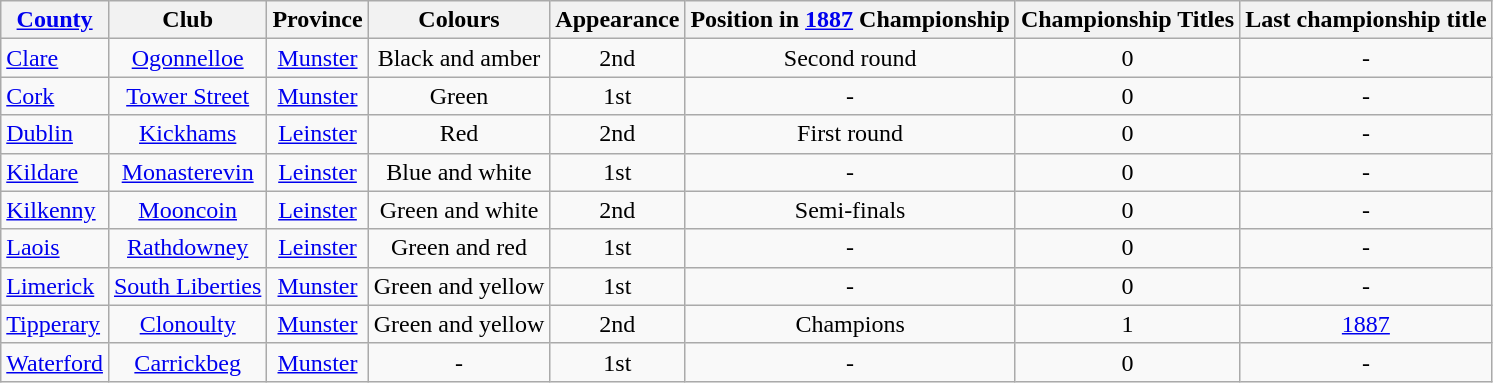<table class="wikitable sortable" style="text-align:center">
<tr>
<th><a href='#'>County</a></th>
<th>Club</th>
<th>Province</th>
<th>Colours</th>
<th>Appearance</th>
<th>Position in <a href='#'>1887</a> Championship</th>
<th>Championship Titles</th>
<th>Last championship title</th>
</tr>
<tr>
<td style="text-align:left"> <a href='#'>Clare</a></td>
<td><a href='#'>Ogonnelloe</a></td>
<td><a href='#'>Munster</a></td>
<td>Black and amber</td>
<td>2nd</td>
<td>Second round</td>
<td>0</td>
<td>-</td>
</tr>
<tr>
<td style="text-align:left"> <a href='#'>Cork</a></td>
<td><a href='#'>Tower Street</a></td>
<td><a href='#'>Munster</a></td>
<td>Green</td>
<td>1st</td>
<td>-</td>
<td>0</td>
<td>-</td>
</tr>
<tr>
<td style="text-align:left"> <a href='#'>Dublin</a></td>
<td><a href='#'>Kickhams</a></td>
<td><a href='#'>Leinster</a></td>
<td>Red</td>
<td>2nd</td>
<td>First round</td>
<td>0</td>
<td>-</td>
</tr>
<tr>
<td style="text-align:left"> <a href='#'>Kildare</a></td>
<td><a href='#'>Monasterevin</a></td>
<td><a href='#'>Leinster</a></td>
<td>Blue and white</td>
<td>1st</td>
<td>-</td>
<td>0</td>
<td>-</td>
</tr>
<tr>
<td style="text-align:left"> <a href='#'>Kilkenny</a></td>
<td><a href='#'>Mooncoin</a></td>
<td><a href='#'>Leinster</a></td>
<td>Green and white</td>
<td>2nd</td>
<td>Semi-finals</td>
<td>0</td>
<td>-</td>
</tr>
<tr>
<td style="text-align:left"> <a href='#'>Laois</a></td>
<td><a href='#'>Rathdowney</a></td>
<td><a href='#'>Leinster</a></td>
<td>Green and red</td>
<td>1st</td>
<td>-</td>
<td>0</td>
<td>-</td>
</tr>
<tr>
<td style="text-align:left"> <a href='#'>Limerick</a></td>
<td><a href='#'>South Liberties</a></td>
<td><a href='#'>Munster</a></td>
<td>Green and yellow</td>
<td>1st</td>
<td>-</td>
<td>0</td>
<td>-</td>
</tr>
<tr>
<td style="text-align:left"> <a href='#'>Tipperary</a></td>
<td><a href='#'>Clonoulty</a></td>
<td><a href='#'>Munster</a></td>
<td>Green and yellow</td>
<td>2nd</td>
<td>Champions</td>
<td>1</td>
<td><a href='#'>1887</a></td>
</tr>
<tr>
<td style="text-align:left"> <a href='#'>Waterford</a></td>
<td><a href='#'>Carrickbeg</a></td>
<td><a href='#'>Munster</a></td>
<td>-</td>
<td>1st</td>
<td>-</td>
<td>0</td>
<td>-</td>
</tr>
</table>
